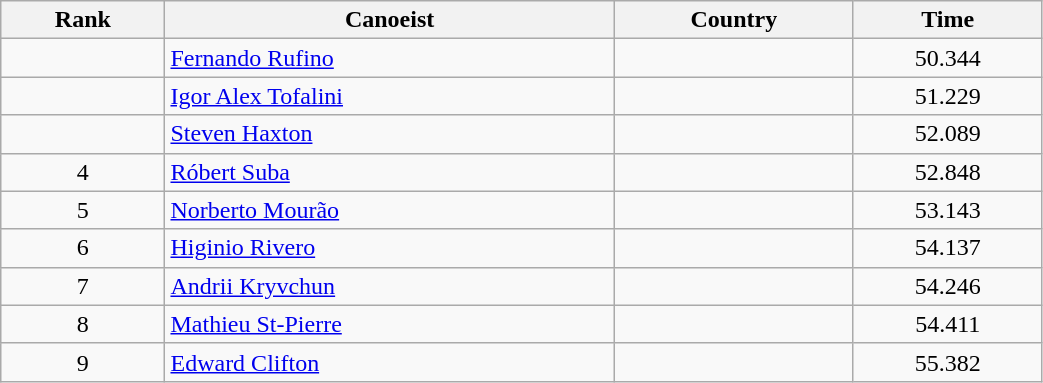<table class="wikitable" style="text-align:center;width: 55%">
<tr>
<th>Rank</th>
<th>Canoeist</th>
<th>Country</th>
<th>Time</th>
</tr>
<tr>
<td></td>
<td align="left"><a href='#'>Fernando Rufino</a></td>
<td align="left"></td>
<td>50.344</td>
</tr>
<tr>
<td></td>
<td align="left"><a href='#'>Igor Alex Tofalini</a></td>
<td align="left"></td>
<td>51.229</td>
</tr>
<tr>
<td></td>
<td align="left"><a href='#'>Steven Haxton</a></td>
<td align="left"></td>
<td>52.089</td>
</tr>
<tr>
<td>4</td>
<td align="left"><a href='#'>Róbert Suba</a></td>
<td align="left"></td>
<td>52.848</td>
</tr>
<tr>
<td>5</td>
<td align="left"><a href='#'>Norberto Mourão</a></td>
<td align="left"></td>
<td>53.143</td>
</tr>
<tr>
<td>6</td>
<td align="left"><a href='#'>Higinio Rivero</a></td>
<td align="left"></td>
<td>54.137</td>
</tr>
<tr>
<td>7</td>
<td align="left"><a href='#'>Andrii Kryvchun</a></td>
<td align="left"></td>
<td>54.246</td>
</tr>
<tr>
<td>8</td>
<td align="left"><a href='#'>Mathieu St-Pierre</a></td>
<td align="left"></td>
<td>54.411</td>
</tr>
<tr>
<td>9</td>
<td align="left"><a href='#'>Edward Clifton</a></td>
<td align="left"></td>
<td>55.382</td>
</tr>
</table>
